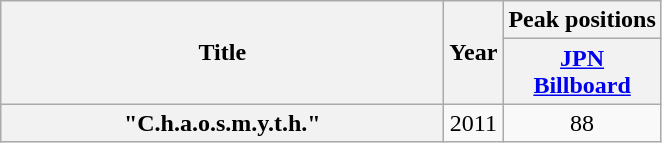<table class="wikitable plainrowheaders" style="text-align:center;">
<tr>
<th scope="col" rowspan="2" style="width:18em;">Title</th>
<th scope="col" rowspan="2">Year</th>
<th scope="col">Peak positions</th>
</tr>
<tr>
<th scope="col"><a href='#'>JPN<br>Billboard</a></th>
</tr>
<tr>
<th ! scope="row">"C.h.a.o.s.m.y.t.h."</th>
<td>2011</td>
<td>88</td>
</tr>
</table>
